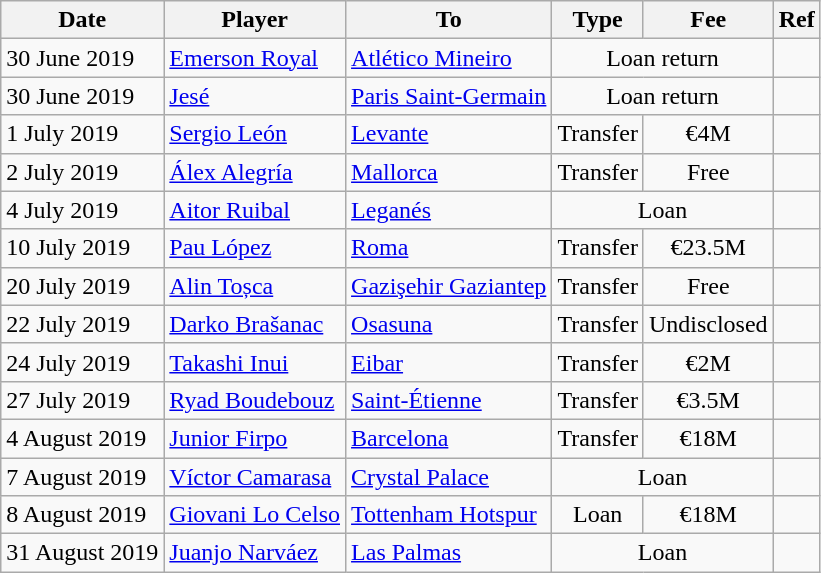<table class="wikitable">
<tr>
<th>Date</th>
<th>Player</th>
<th>To</th>
<th>Type</th>
<th>Fee</th>
<th>Ref</th>
</tr>
<tr>
<td>30 June 2019</td>
<td> <a href='#'>Emerson Royal</a></td>
<td> <a href='#'>Atlético Mineiro</a></td>
<td style="text-align:center;" colspan="2">Loan return</td>
<td align=center></td>
</tr>
<tr>
<td>30 June 2019</td>
<td> <a href='#'>Jesé</a></td>
<td> <a href='#'>Paris Saint-Germain</a></td>
<td style="text-align:center;" colspan="2">Loan return</td>
<td align=center></td>
</tr>
<tr>
<td>1 July 2019</td>
<td> <a href='#'>Sergio León</a></td>
<td><a href='#'>Levante</a></td>
<td align=center>Transfer</td>
<td align=center>€4M</td>
<td align=center></td>
</tr>
<tr>
<td>2 July 2019</td>
<td> <a href='#'>Álex Alegría</a></td>
<td><a href='#'>Mallorca</a></td>
<td align=center>Transfer</td>
<td align=center>Free</td>
<td align=center></td>
</tr>
<tr>
<td>4 July 2019</td>
<td> <a href='#'>Aitor Ruibal</a></td>
<td><a href='#'>Leganés</a></td>
<td style="text-align:center;" colspan="2">Loan</td>
<td align=center></td>
</tr>
<tr>
<td>10 July 2019</td>
<td> <a href='#'>Pau López</a></td>
<td> <a href='#'>Roma</a></td>
<td align=center>Transfer</td>
<td align=center>€23.5M</td>
<td align=center></td>
</tr>
<tr>
<td>20 July 2019</td>
<td> <a href='#'>Alin Toșca</a></td>
<td> <a href='#'>Gazişehir Gaziantep</a></td>
<td align=center>Transfer</td>
<td align=center>Free</td>
<td align=center></td>
</tr>
<tr>
<td>22 July 2019</td>
<td> <a href='#'>Darko Brašanac</a></td>
<td><a href='#'>Osasuna</a></td>
<td align=center>Transfer</td>
<td align=center>Undisclosed</td>
<td align=center></td>
</tr>
<tr>
<td>24 July 2019</td>
<td> <a href='#'>Takashi Inui</a></td>
<td><a href='#'>Eibar</a></td>
<td align=center>Transfer</td>
<td align=center>€2M</td>
<td align=center></td>
</tr>
<tr>
<td>27 July 2019</td>
<td> <a href='#'>Ryad Boudebouz</a></td>
<td> <a href='#'>Saint-Étienne</a></td>
<td align=center>Transfer</td>
<td align=center>€3.5M</td>
<td align=center></td>
</tr>
<tr>
<td>4 August 2019</td>
<td> <a href='#'>Junior Firpo</a></td>
<td><a href='#'>Barcelona</a></td>
<td align=center>Transfer</td>
<td align=center>€18M</td>
<td align=center></td>
</tr>
<tr>
<td>7 August 2019</td>
<td> <a href='#'>Víctor Camarasa</a></td>
<td> <a href='#'>Crystal Palace</a></td>
<td style="text-align:center;" colspan="2">Loan</td>
<td align=center></td>
</tr>
<tr>
<td>8 August 2019</td>
<td> <a href='#'>Giovani Lo Celso</a></td>
<td> <a href='#'>Tottenham Hotspur</a></td>
<td align=center>Loan</td>
<td align=center>€18M</td>
<td align=center></td>
</tr>
<tr>
<td>31 August 2019</td>
<td> <a href='#'>Juanjo Narváez</a></td>
<td><a href='#'>Las Palmas</a></td>
<td style="text-align:center;" colspan="2">Loan</td>
<td align=center></td>
</tr>
</table>
